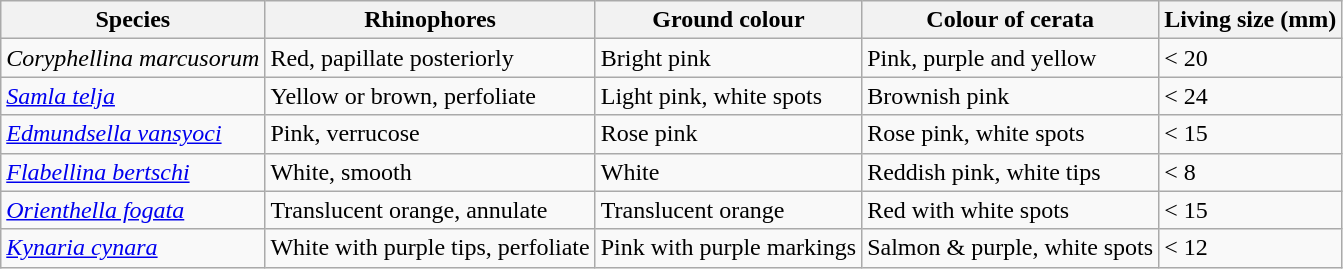<table class="wikitable">
<tr>
<th>Species</th>
<th>Rhinophores</th>
<th>Ground colour</th>
<th>Colour of cerata</th>
<th>Living size (mm)</th>
</tr>
<tr>
<td><em>Coryphellina marcusorum</em></td>
<td>Red, papillate posteriorly</td>
<td>Bright pink</td>
<td>Pink, purple and yellow</td>
<td>< 20</td>
</tr>
<tr>
<td><em><a href='#'>Samla telja</a></em></td>
<td>Yellow or brown, perfoliate</td>
<td>Light pink, white spots</td>
<td>Brownish pink</td>
<td>< 24</td>
</tr>
<tr>
<td><em><a href='#'>Edmundsella vansyoci</a></em></td>
<td>Pink, verrucose</td>
<td>Rose pink</td>
<td>Rose pink, white spots</td>
<td>< 15</td>
</tr>
<tr>
<td><em><a href='#'>Flabellina bertschi</a></em></td>
<td>White, smooth</td>
<td>White</td>
<td>Reddish pink, white tips</td>
<td>< 8</td>
</tr>
<tr>
<td><em><a href='#'>Orienthella fogata</a></em></td>
<td>Translucent orange, annulate</td>
<td>Translucent orange</td>
<td>Red with white spots</td>
<td>< 15</td>
</tr>
<tr>
<td><em><a href='#'>Kynaria cynara</a></em></td>
<td>White with purple tips, perfoliate</td>
<td>Pink with purple markings</td>
<td>Salmon & purple, white spots</td>
<td>< 12</td>
</tr>
</table>
